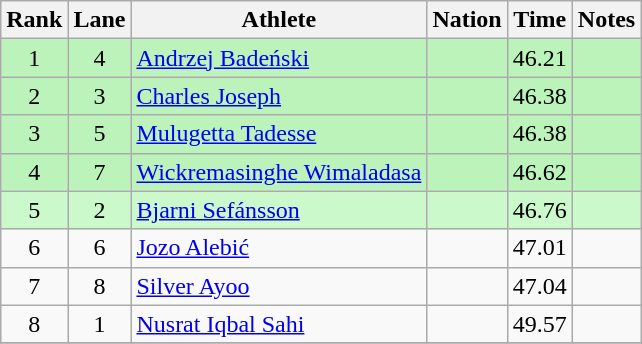<table class="wikitable sortable" style="text-align:center">
<tr>
<th>Rank</th>
<th>Lane</th>
<th>Athlete</th>
<th>Nation</th>
<th>Time</th>
<th>Notes</th>
</tr>
<tr bgcolor=bbf3bb>
<td>1</td>
<td>4</td>
<td align=left><a href='#'>Andrzej Badeński</a></td>
<td align=left></td>
<td>46.21</td>
<td></td>
</tr>
<tr bgcolor=bbf3bb>
<td>2</td>
<td>3</td>
<td align=left><a href='#'>Charles Joseph</a></td>
<td align=left></td>
<td>46.38</td>
<td></td>
</tr>
<tr bgcolor=bbf3bb>
<td>3</td>
<td>5</td>
<td align=left><a href='#'>Mulugetta Tadesse</a></td>
<td align=left></td>
<td>46.38</td>
<td></td>
</tr>
<tr bgcolor=bbf3bb>
<td>4</td>
<td>7</td>
<td align=left><a href='#'>Wickremasinghe Wimaladasa</a></td>
<td align=left></td>
<td>46.62</td>
<td></td>
</tr>
<tr bgcolor=ccf9cc>
<td>5</td>
<td>2</td>
<td align=left><a href='#'>Bjarni Sefánsson</a></td>
<td align=left></td>
<td>46.76</td>
<td></td>
</tr>
<tr>
<td>6</td>
<td>6</td>
<td align=left><a href='#'>Jozo Alebić</a></td>
<td align=left></td>
<td>47.01</td>
<td></td>
</tr>
<tr>
<td>7</td>
<td>8</td>
<td align=left><a href='#'>Silver Ayoo</a></td>
<td align=left></td>
<td>47.04</td>
<td></td>
</tr>
<tr>
<td>8</td>
<td>1</td>
<td align=left><a href='#'>Nusrat Iqbal Sahi</a></td>
<td align=left></td>
<td>49.57</td>
<td></td>
</tr>
<tr>
</tr>
</table>
